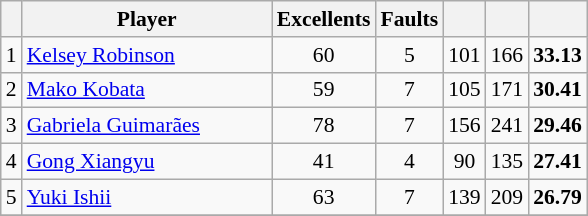<table class="wikitable sortable" style=font-size:90%>
<tr>
<th></th>
<th width=160>Player</th>
<th width=20>Excellents</th>
<th width=20>Faults</th>
<th width=20></th>
<th width=20></th>
<th width=20></th>
</tr>
<tr>
<td align=center>1</td>
<td> <a href='#'>Kelsey Robinson</a></td>
<td align=center>60</td>
<td align=center>5</td>
<td align=center>101</td>
<td align=center>166</td>
<td align=center><strong>33.13</strong></td>
</tr>
<tr>
<td align=center>2</td>
<td> <a href='#'>Mako Kobata</a></td>
<td align=center>59</td>
<td align=center>7</td>
<td align=center>105</td>
<td align=center>171</td>
<td align=center><strong>30.41</strong></td>
</tr>
<tr>
<td align=center>3</td>
<td> <a href='#'>Gabriela Guimarães</a></td>
<td align=center>78</td>
<td align=center>7</td>
<td align=center>156</td>
<td align=center>241</td>
<td align=center><strong>29.46</strong></td>
</tr>
<tr>
<td align=center>4</td>
<td> <a href='#'>Gong Xiangyu</a></td>
<td align=center>41</td>
<td align=center>4</td>
<td align=center>90</td>
<td align=center>135</td>
<td align=center><strong>27.41</strong></td>
</tr>
<tr>
<td align=center>5</td>
<td> <a href='#'>Yuki Ishii</a></td>
<td align=center>63</td>
<td align=center>7</td>
<td align=center>139</td>
<td align=center>209</td>
<td align=center><strong>26.79</strong></td>
</tr>
<tr>
</tr>
</table>
